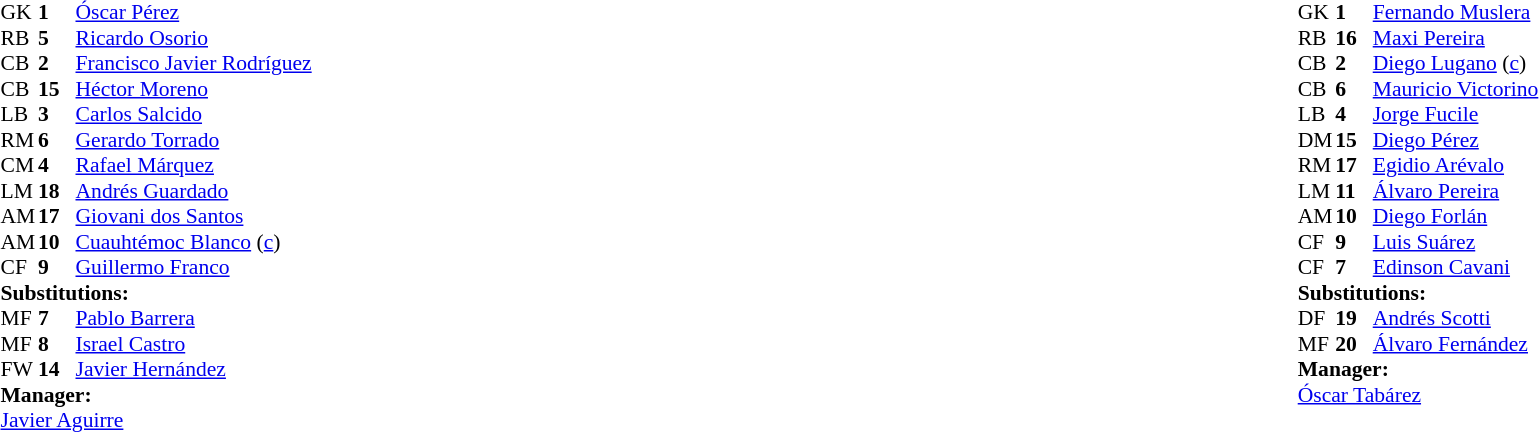<table width="100%">
<tr>
<td valign="top" width="40%"><br><table style="font-size: 90%" cellspacing="0" cellpadding="0">
<tr>
<th width="25"></th>
<th width="25"></th>
</tr>
<tr>
<td>GK</td>
<td><strong>1</strong></td>
<td><a href='#'>Óscar Pérez</a></td>
</tr>
<tr>
<td>RB</td>
<td><strong>5</strong></td>
<td><a href='#'>Ricardo Osorio</a></td>
</tr>
<tr>
<td>CB</td>
<td><strong>2</strong></td>
<td><a href='#'>Francisco Javier Rodríguez</a></td>
</tr>
<tr>
<td>CB</td>
<td><strong>15</strong></td>
<td><a href='#'>Héctor Moreno</a></td>
<td></td>
<td></td>
</tr>
<tr>
<td>LB</td>
<td><strong>3</strong></td>
<td><a href='#'>Carlos Salcido</a></td>
</tr>
<tr>
<td>RM</td>
<td><strong>6</strong></td>
<td><a href='#'>Gerardo Torrado</a></td>
</tr>
<tr>
<td>CM</td>
<td><strong>4</strong></td>
<td><a href='#'>Rafael Márquez</a></td>
</tr>
<tr>
<td>LM</td>
<td><strong>18</strong></td>
<td><a href='#'>Andrés Guardado</a></td>
<td></td>
<td></td>
</tr>
<tr>
<td>AM</td>
<td><strong>17</strong></td>
<td><a href='#'>Giovani dos Santos</a></td>
</tr>
<tr>
<td>AM</td>
<td><strong>10</strong></td>
<td><a href='#'>Cuauhtémoc Blanco</a> (<a href='#'>c</a>)</td>
<td></td>
<td></td>
</tr>
<tr>
<td>CF</td>
<td><strong>9</strong></td>
<td><a href='#'>Guillermo Franco</a></td>
</tr>
<tr>
<td colspan=3><strong>Substitutions:</strong></td>
</tr>
<tr>
<td>MF</td>
<td><strong>7</strong></td>
<td><a href='#'>Pablo Barrera</a></td>
<td></td>
<td></td>
</tr>
<tr>
<td>MF</td>
<td><strong>8</strong></td>
<td><a href='#'>Israel Castro</a></td>
<td></td>
<td></td>
</tr>
<tr>
<td>FW</td>
<td><strong>14</strong></td>
<td><a href='#'>Javier Hernández</a></td>
<td></td>
<td></td>
</tr>
<tr>
<td colspan=3><strong>Manager:</strong></td>
</tr>
<tr>
<td colspan=3><a href='#'>Javier Aguirre</a></td>
</tr>
</table>
</td>
<td valign="top"></td>
<td valign="top" width="50%"><br><table style="font-size: 90%" cellspacing="0" cellpadding="0" align="center">
<tr>
<th width=25></th>
<th width=25></th>
</tr>
<tr>
<td>GK</td>
<td><strong>1</strong></td>
<td><a href='#'>Fernando Muslera</a></td>
</tr>
<tr>
<td>RB</td>
<td><strong>16</strong></td>
<td><a href='#'>Maxi Pereira</a></td>
</tr>
<tr>
<td>CB</td>
<td><strong>2</strong></td>
<td><a href='#'>Diego Lugano</a> (<a href='#'>c</a>)</td>
</tr>
<tr>
<td>CB</td>
<td><strong>6</strong></td>
<td><a href='#'>Mauricio Victorino</a></td>
</tr>
<tr>
<td>LB</td>
<td><strong>4</strong></td>
<td><a href='#'>Jorge Fucile</a></td>
<td></td>
</tr>
<tr>
<td>DM</td>
<td><strong>15</strong></td>
<td><a href='#'>Diego Pérez</a></td>
</tr>
<tr>
<td>RM</td>
<td><strong>17</strong></td>
<td><a href='#'>Egidio Arévalo</a></td>
</tr>
<tr>
<td>LM</td>
<td><strong>11</strong></td>
<td><a href='#'>Álvaro Pereira</a></td>
<td></td>
<td></td>
</tr>
<tr>
<td>AM</td>
<td><strong>10</strong></td>
<td><a href='#'>Diego Forlán</a></td>
</tr>
<tr>
<td>CF</td>
<td><strong>9</strong></td>
<td><a href='#'>Luis Suárez</a></td>
<td></td>
<td></td>
</tr>
<tr>
<td>CF</td>
<td><strong>7</strong></td>
<td><a href='#'>Edinson Cavani</a></td>
</tr>
<tr>
<td colspan=3><strong>Substitutions:</strong></td>
</tr>
<tr>
<td>DF</td>
<td><strong>19</strong></td>
<td><a href='#'>Andrés Scotti</a></td>
<td></td>
<td></td>
</tr>
<tr>
<td>MF</td>
<td><strong>20</strong></td>
<td><a href='#'>Álvaro Fernández</a></td>
<td></td>
<td></td>
</tr>
<tr>
<td colspan=3><strong>Manager:</strong></td>
</tr>
<tr>
<td colspan=4><a href='#'>Óscar Tabárez</a></td>
</tr>
</table>
</td>
</tr>
</table>
